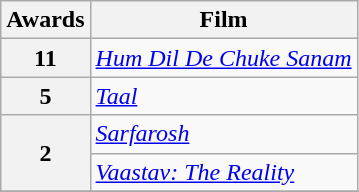<table class="wikitable" style="display:inline-table;">
<tr>
<th>Awards</th>
<th>Film</th>
</tr>
<tr>
<th>11</th>
<td><em><a href='#'>Hum Dil De Chuke Sanam</a></em></td>
</tr>
<tr>
<th>5</th>
<td><em><a href='#'>Taal</a></em></td>
</tr>
<tr>
<th rowspan="2">2</th>
<td><em><a href='#'>Sarfarosh</a></em></td>
</tr>
<tr>
<td><em><a href='#'>Vaastav: The Reality</a></em></td>
</tr>
<tr>
</tr>
</table>
